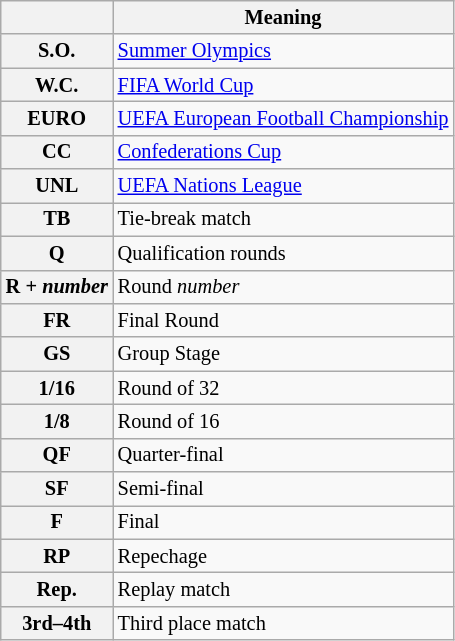<table class="wikitable" style="font-size: 85%">
<tr>
<th></th>
<th>Meaning</th>
</tr>
<tr>
<th>S.O.</th>
<td><a href='#'>Summer Olympics</a></td>
</tr>
<tr>
<th>W.C.</th>
<td><a href='#'>FIFA World Cup</a></td>
</tr>
<tr>
<th>EURO</th>
<td><a href='#'>UEFA European Football Championship</a></td>
</tr>
<tr>
<th>CC</th>
<td><a href='#'>Confederations Cup</a></td>
</tr>
<tr>
<th>UNL</th>
<td><a href='#'>UEFA Nations League</a></td>
</tr>
<tr>
<th>TB</th>
<td>Tie-break match</td>
</tr>
<tr>
<th>Q</th>
<td>Qualification rounds</td>
</tr>
<tr>
<th>R + <em>number</em></th>
<td>Round <em>number</em></td>
</tr>
<tr>
<th>FR</th>
<td>Final Round</td>
</tr>
<tr>
<th>GS</th>
<td>Group Stage</td>
</tr>
<tr>
<th>1/16</th>
<td>Round of 32</td>
</tr>
<tr>
<th>1/8</th>
<td>Round of 16</td>
</tr>
<tr>
<th>QF</th>
<td>Quarter-final</td>
</tr>
<tr>
<th>SF</th>
<td>Semi-final</td>
</tr>
<tr>
<th>F</th>
<td>Final</td>
</tr>
<tr>
<th>RP</th>
<td>Repechage</td>
</tr>
<tr>
<th>Rep.</th>
<td>Replay match</td>
</tr>
<tr>
<th>3rd–4th</th>
<td>Third place match</td>
</tr>
</table>
